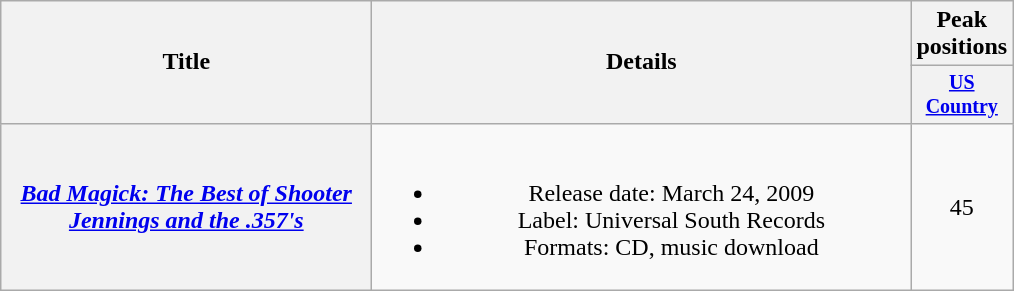<table class="wikitable plainrowheaders" style="text-align:center;">
<tr>
<th rowspan="2" style="width:15em;">Title</th>
<th rowspan="2" style="width:22em;">Details</th>
<th>Peak positions</th>
</tr>
<tr style="font-size:smaller;">
<th style="width:40px;"><a href='#'>US Country</a><br></th>
</tr>
<tr>
<th scope="row"><em><a href='#'>Bad Magick: The Best of Shooter Jennings and the .357's</a></em></th>
<td><br><ul><li>Release date: March 24, 2009</li><li>Label: Universal South Records</li><li>Formats: CD, music download</li></ul></td>
<td>45</td>
</tr>
</table>
